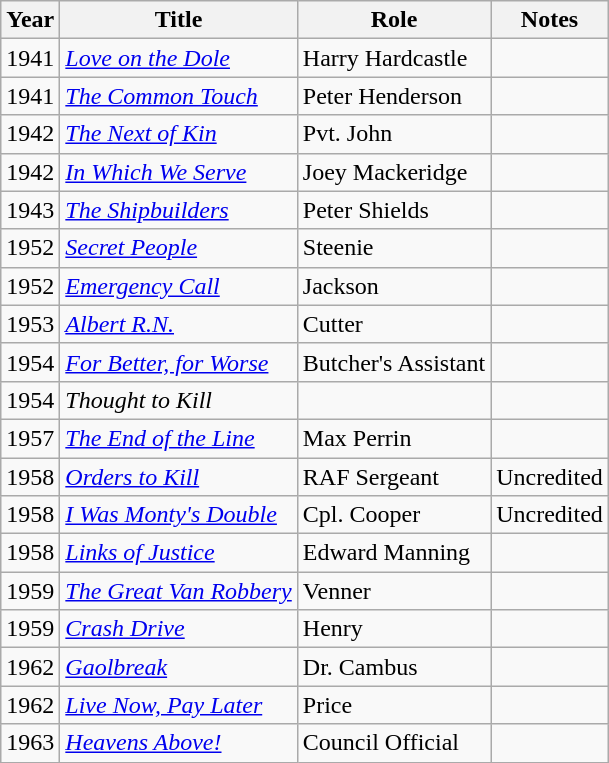<table class="wikitable">
<tr>
<th>Year</th>
<th>Title</th>
<th>Role</th>
<th>Notes</th>
</tr>
<tr>
<td>1941</td>
<td><em><a href='#'>Love on the Dole</a></em></td>
<td>Harry Hardcastle</td>
<td></td>
</tr>
<tr>
<td>1941</td>
<td><em><a href='#'>The Common Touch</a></em></td>
<td>Peter Henderson</td>
<td></td>
</tr>
<tr>
<td>1942</td>
<td><em><a href='#'>The Next of Kin</a></em></td>
<td>Pvt. John</td>
<td></td>
</tr>
<tr>
<td>1942</td>
<td><em><a href='#'>In Which We Serve</a></em></td>
<td>Joey Mackeridge</td>
<td></td>
</tr>
<tr>
<td>1943</td>
<td><em><a href='#'>The Shipbuilders</a></em></td>
<td>Peter Shields</td>
<td></td>
</tr>
<tr>
<td>1952</td>
<td><em><a href='#'>Secret People</a></em></td>
<td>Steenie</td>
<td></td>
</tr>
<tr>
<td>1952</td>
<td><em><a href='#'>Emergency Call</a></em></td>
<td>Jackson</td>
<td></td>
</tr>
<tr>
<td>1953</td>
<td><em><a href='#'>Albert R.N.</a></em></td>
<td>Cutter</td>
<td></td>
</tr>
<tr>
<td>1954</td>
<td><em><a href='#'>For Better, for Worse</a></em></td>
<td>Butcher's Assistant</td>
<td></td>
</tr>
<tr>
<td>1954</td>
<td><em>Thought to Kill</em></td>
<td></td>
<td></td>
</tr>
<tr>
<td>1957</td>
<td><em><a href='#'>The End of the Line</a></em></td>
<td>Max Perrin</td>
<td></td>
</tr>
<tr>
<td>1958</td>
<td><em><a href='#'>Orders to Kill</a></em></td>
<td>RAF Sergeant</td>
<td>Uncredited</td>
</tr>
<tr>
<td>1958</td>
<td><em><a href='#'>I Was Monty's Double</a></em></td>
<td>Cpl. Cooper</td>
<td>Uncredited</td>
</tr>
<tr>
<td>1958</td>
<td><em><a href='#'>Links of Justice</a></em></td>
<td>Edward Manning</td>
<td></td>
</tr>
<tr>
<td>1959</td>
<td><em><a href='#'>The Great Van Robbery</a></em></td>
<td>Venner</td>
<td></td>
</tr>
<tr>
<td>1959</td>
<td><em><a href='#'>Crash Drive</a></em></td>
<td>Henry</td>
<td></td>
</tr>
<tr>
<td>1962</td>
<td><em><a href='#'>Gaolbreak</a></em></td>
<td>Dr. Cambus</td>
<td></td>
</tr>
<tr>
<td>1962</td>
<td><em><a href='#'>Live Now, Pay Later</a></em></td>
<td>Price</td>
<td></td>
</tr>
<tr>
<td>1963</td>
<td><em><a href='#'>Heavens Above!</a></em></td>
<td>Council Official</td>
<td></td>
</tr>
</table>
